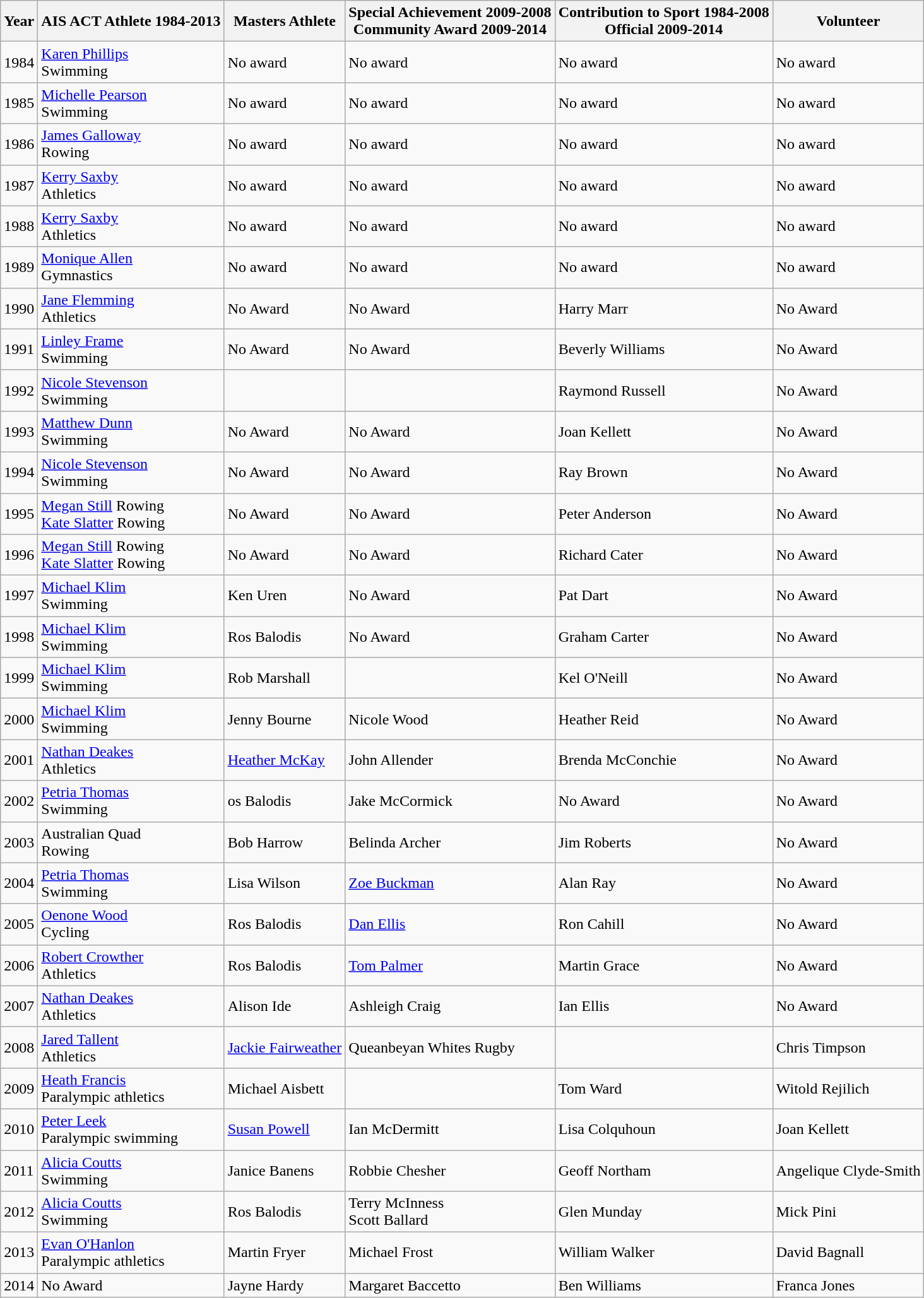<table class="wikitable sortable">
<tr>
<th>Year</th>
<th>AIS ACT Athlete 1984-2013</th>
<th>Masters Athlete</th>
<th>Special Achievement 2009-2008 <br> Community Award 2009-2014</th>
<th>Contribution to Sport 1984-2008 <br>Official 2009-2014</th>
<th>Volunteer</th>
</tr>
<tr>
<td>1984</td>
<td><a href='#'>Karen Phillips</a> <br> Swimming</td>
<td>No award</td>
<td>No award</td>
<td>No award</td>
<td>No award</td>
</tr>
<tr>
<td>1985</td>
<td><a href='#'>Michelle Pearson</a> <br> Swimming</td>
<td>No award</td>
<td>No award</td>
<td>No award</td>
<td>No award</td>
</tr>
<tr>
<td>1986</td>
<td><a href='#'>James Galloway</a> <br> Rowing</td>
<td>No award</td>
<td>No award</td>
<td>No award</td>
<td>No award</td>
</tr>
<tr>
<td>1987</td>
<td><a href='#'>Kerry Saxby</a> <br> Athletics</td>
<td>No award</td>
<td>No award</td>
<td>No award</td>
<td>No award</td>
</tr>
<tr>
<td>1988</td>
<td><a href='#'>Kerry Saxby</a> <br> Athletics</td>
<td>No award</td>
<td>No award</td>
<td>No award</td>
<td>No award</td>
</tr>
<tr>
<td>1989</td>
<td><a href='#'>Monique Allen</a> <br> Gymnastics</td>
<td>No award</td>
<td>No award</td>
<td>No award</td>
<td>No award</td>
</tr>
<tr>
<td>1990</td>
<td><a href='#'>Jane Flemming</a> <br> Athletics</td>
<td>No Award</td>
<td>No Award</td>
<td>Harry Marr</td>
<td>No Award</td>
</tr>
<tr>
<td>1991</td>
<td><a href='#'>Linley Frame</a> <br> Swimming</td>
<td>No Award</td>
<td>No Award</td>
<td>Beverly Williams</td>
<td>No Award</td>
</tr>
<tr>
<td>1992</td>
<td><a href='#'>Nicole Stevenson</a> <br> Swimming</td>
<td></td>
<td></td>
<td>Raymond Russell</td>
<td>No Award</td>
</tr>
<tr>
<td>1993</td>
<td><a href='#'>Matthew Dunn</a> <br> Swimming</td>
<td>No Award</td>
<td>No Award</td>
<td>Joan Kellett</td>
<td>No Award</td>
</tr>
<tr>
<td>1994</td>
<td><a href='#'>Nicole Stevenson</a> <br> Swimming</td>
<td>No Award</td>
<td>No Award</td>
<td>Ray Brown</td>
<td>No Award</td>
</tr>
<tr>
<td>1995</td>
<td><a href='#'>Megan Still</a> Rowing <br> <a href='#'>Kate Slatter</a> Rowing</td>
<td>No Award</td>
<td>No Award</td>
<td>Peter Anderson</td>
<td>No Award</td>
</tr>
<tr>
<td>1996</td>
<td><a href='#'>Megan Still</a> Rowing <br> <a href='#'>Kate Slatter</a> Rowing</td>
<td>No Award</td>
<td>No Award</td>
<td>Richard Cater</td>
<td>No Award</td>
</tr>
<tr>
<td>1997</td>
<td><a href='#'>Michael Klim</a> <br> Swimming</td>
<td>Ken Uren</td>
<td>No Award</td>
<td>Pat Dart</td>
<td>No Award</td>
</tr>
<tr>
<td>1998</td>
<td><a href='#'>Michael Klim</a> <br> Swimming</td>
<td>Ros Balodis</td>
<td>No Award</td>
<td>Graham Carter</td>
<td>No Award</td>
</tr>
<tr>
<td>1999</td>
<td><a href='#'>Michael Klim</a> <br> Swimming</td>
<td>Rob Marshall</td>
<td></td>
<td>Kel O'Neill</td>
<td>No Award</td>
</tr>
<tr>
<td>2000</td>
<td><a href='#'>Michael Klim</a> <br> Swimming</td>
<td>Jenny Bourne</td>
<td>Nicole Wood</td>
<td>Heather Reid</td>
<td>No Award</td>
</tr>
<tr>
<td>2001</td>
<td><a href='#'>Nathan Deakes</a> <br> Athletics</td>
<td><a href='#'>Heather McKay</a></td>
<td>John Allender</td>
<td>Brenda McConchie</td>
<td>No Award</td>
</tr>
<tr>
<td>2002</td>
<td><a href='#'>Petria Thomas</a> <br> Swimming</td>
<td>os Balodis</td>
<td>Jake McCormick</td>
<td>No Award</td>
<td>No Award</td>
</tr>
<tr>
<td>2003</td>
<td>Australian Quad <br> Rowing</td>
<td>Bob Harrow</td>
<td>Belinda Archer</td>
<td>Jim Roberts</td>
<td>No Award</td>
</tr>
<tr>
<td>2004</td>
<td><a href='#'>Petria Thomas</a> <br> Swimming</td>
<td>Lisa Wilson</td>
<td><a href='#'>Zoe Buckman</a></td>
<td>Alan Ray</td>
<td>No Award</td>
</tr>
<tr>
<td>2005</td>
<td><a href='#'>Oenone Wood</a> <br> Cycling</td>
<td>Ros Balodis</td>
<td><a href='#'>Dan Ellis</a></td>
<td>Ron Cahill</td>
<td>No Award</td>
</tr>
<tr>
<td>2006</td>
<td><a href='#'>Robert Crowther</a> <br> Athletics</td>
<td>Ros Balodis</td>
<td><a href='#'>Tom Palmer</a></td>
<td>Martin Grace</td>
<td>No Award</td>
</tr>
<tr>
<td>2007</td>
<td><a href='#'>Nathan Deakes</a> <br> Athletics</td>
<td>Alison Ide</td>
<td>Ashleigh Craig</td>
<td>Ian Ellis</td>
<td>No Award</td>
</tr>
<tr>
<td>2008</td>
<td><a href='#'>Jared Tallent</a> <br> Athletics</td>
<td><a href='#'>Jackie Fairweather</a></td>
<td>Queanbeyan Whites Rugby</td>
<td></td>
<td>Chris Timpson</td>
</tr>
<tr>
<td>2009</td>
<td><a href='#'>Heath Francis</a> <br> Paralympic athletics</td>
<td>Michael Aisbett</td>
<td></td>
<td>Tom Ward</td>
<td>Witold Rejilich</td>
</tr>
<tr>
<td>2010</td>
<td><a href='#'>Peter Leek</a> <br> Paralympic swimming</td>
<td><a href='#'>Susan Powell</a></td>
<td>Ian McDermitt</td>
<td>Lisa Colquhoun</td>
<td>Joan Kellett</td>
</tr>
<tr>
<td>2011</td>
<td><a href='#'>Alicia Coutts</a> <br> Swimming</td>
<td>Janice Banens</td>
<td>Robbie Chesher</td>
<td>Geoff Northam</td>
<td>Angelique Clyde-Smith</td>
</tr>
<tr>
<td>2012</td>
<td><a href='#'>Alicia Coutts</a> <br> Swimming</td>
<td>Ros Balodis</td>
<td>Terry McInness <br> Scott Ballard</td>
<td>Glen Munday</td>
<td>Mick Pini</td>
</tr>
<tr>
<td>2013</td>
<td><a href='#'>Evan O'Hanlon</a> <br> Paralympic athletics</td>
<td>Martin Fryer</td>
<td>Michael Frost</td>
<td>William Walker</td>
<td>David Bagnall</td>
</tr>
<tr>
<td>2014</td>
<td>No Award</td>
<td>Jayne Hardy</td>
<td>Margaret Baccetto</td>
<td>Ben Williams</td>
<td>Franca Jones</td>
</tr>
</table>
